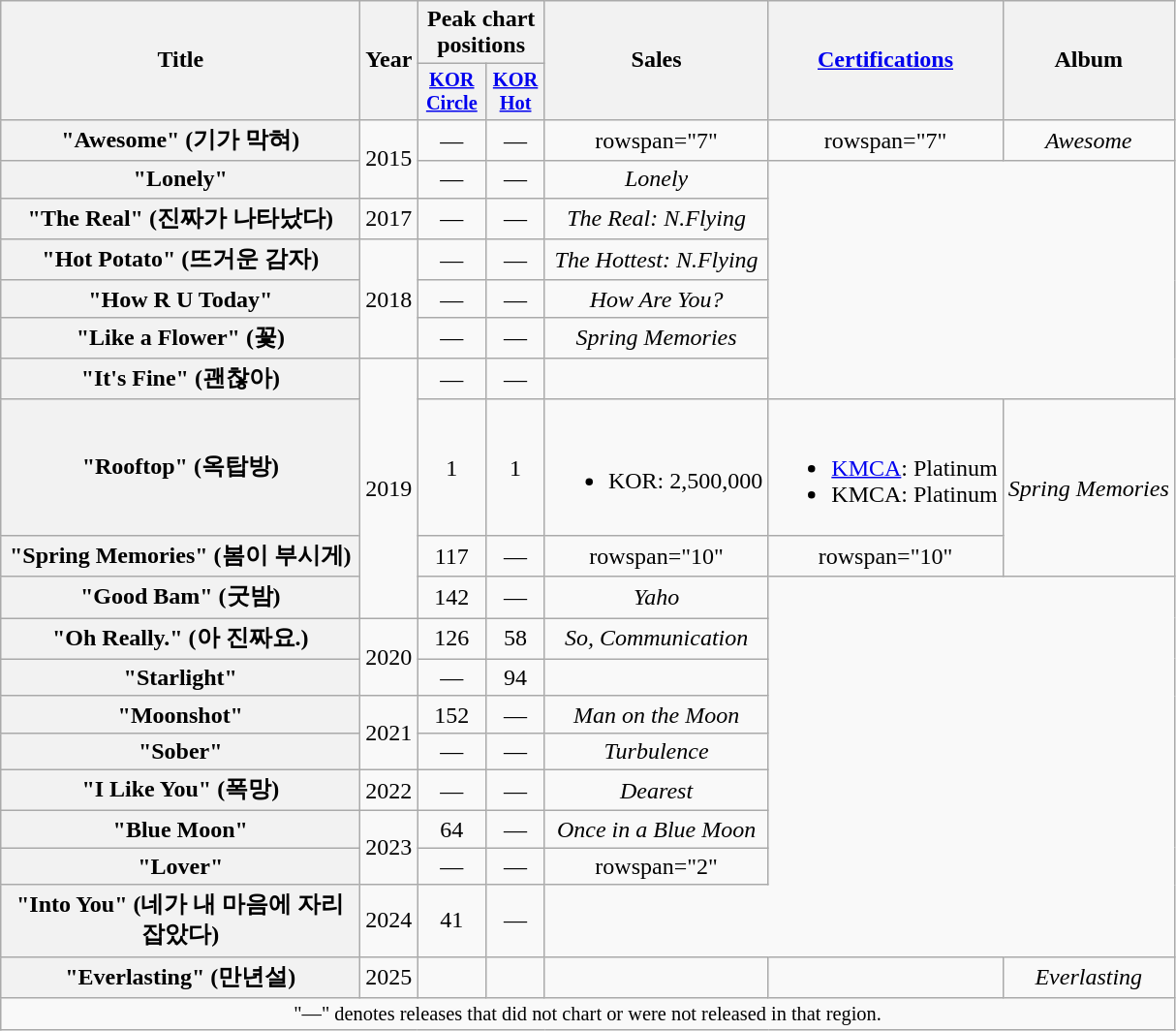<table class="wikitable plainrowheaders" style="text-align:center;">
<tr>
<th scope="col" rowspan="2" style="width:15em;">Title</th>
<th scope="col" rowspan="2">Year</th>
<th scope="col" colspan="2">Peak chart positions</th>
<th scope="col" rowspan="2">Sales</th>
<th scope="col" rowspan="2"><a href='#'>Certifications</a></th>
<th scope="col" rowspan="2">Album</th>
</tr>
<tr>
<th scope="col" style="width:3em;font-size:85%;"><a href='#'>KOR<br>Circle</a><br></th>
<th scope="col" style="width:2.5em;font-size:85%;"><a href='#'>KOR<br>Hot</a><br></th>
</tr>
<tr>
<th scope="row">"Awesome" (기가 막혀)</th>
<td rowspan="2">2015</td>
<td>—</td>
<td>—</td>
<td>rowspan="7" </td>
<td>rowspan="7" </td>
<td><em>Awesome</em></td>
</tr>
<tr>
<th scope="row">"Lonely"</th>
<td>—</td>
<td>—</td>
<td><em>Lonely</em></td>
</tr>
<tr>
<th scope="row">"The Real" (진짜가 나타났다)</th>
<td>2017</td>
<td>—</td>
<td>—</td>
<td><em>The Real: N.Flying</em></td>
</tr>
<tr>
<th scope="row">"Hot Potato" (뜨거운 감자)</th>
<td rowspan="3">2018</td>
<td>—</td>
<td>—</td>
<td><em>The Hottest: N.Flying</em></td>
</tr>
<tr>
<th scope="row">"How R U Today"</th>
<td>—</td>
<td>—</td>
<td><em>How Are You?</em></td>
</tr>
<tr>
<th scope="row">"Like a Flower" (꽃)</th>
<td>—</td>
<td>—</td>
<td><em>Spring Memories</em></td>
</tr>
<tr>
<th scope="row">"It's Fine" (괜찮아)</th>
<td rowspan="4">2019</td>
<td>—</td>
<td>—</td>
<td></td>
</tr>
<tr>
<th scope="row">"Rooftop" (옥탑방)</th>
<td>1</td>
<td>1</td>
<td><br><ul><li>KOR: 2,500,000</li></ul></td>
<td><br><ul><li><a href='#'>KMCA</a>: Platinum </li><li>KMCA: Platinum </li></ul></td>
<td rowspan="2"><em>Spring Memories</em></td>
</tr>
<tr>
<th scope="row">"Spring Memories" (봄이 부시게)</th>
<td>117</td>
<td>—</td>
<td>rowspan="10" </td>
<td>rowspan="10" </td>
</tr>
<tr>
<th scope="row">"Good Bam" (굿밤)</th>
<td>142</td>
<td>—</td>
<td><em>Yaho</em></td>
</tr>
<tr>
<th scope="row">"Oh Really." (아 진짜요.)</th>
<td rowspan="2">2020</td>
<td>126</td>
<td>58</td>
<td><em>So, Communication</em></td>
</tr>
<tr>
<th scope="row">"Starlight"</th>
<td>—</td>
<td>94</td>
<td></td>
</tr>
<tr>
<th scope="row">"Moonshot"</th>
<td rowspan="2">2021</td>
<td>152</td>
<td>—</td>
<td><em>Man on the Moon</em></td>
</tr>
<tr>
<th scope="row">"Sober"</th>
<td>—</td>
<td>—</td>
<td><em>Turbulence</em></td>
</tr>
<tr>
<th scope="row">"I Like You" (폭망)</th>
<td>2022</td>
<td>—</td>
<td>—</td>
<td><em>Dearest</em></td>
</tr>
<tr>
<th scope="row">"Blue Moon"</th>
<td rowspan=2>2023</td>
<td>64</td>
<td>—</td>
<td><em>Once in a Blue Moon</em></td>
</tr>
<tr>
<th scope="row">"Lover"</th>
<td>—</td>
<td>—</td>
<td>rowspan="2" </td>
</tr>
<tr>
<th scope="row">"Into You" (네가 내 마음에 자리 잡았다)</th>
<td>2024</td>
<td>41</td>
<td>—</td>
</tr>
<tr>
<th scope="row">"Everlasting" (만년설)</th>
<td>2025</td>
<td></td>
<td></td>
<td></td>
<td></td>
<td><em>Everlasting</em></td>
</tr>
<tr>
<td colspan="7" style="font-size:85%;">"—" denotes releases that did not chart or were not released in that region.</td>
</tr>
</table>
